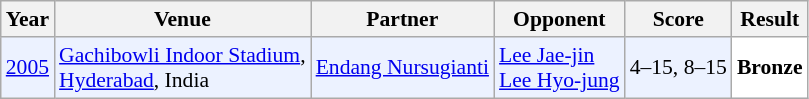<table class="sortable wikitable" style="font-size: 90%">
<tr>
<th>Year</th>
<th>Venue</th>
<th>Partner</th>
<th>Opponent</th>
<th>Score</th>
<th>Result</th>
</tr>
<tr style="background:#ECF2FF">
<td align="center"><a href='#'>2005</a></td>
<td align="left"><a href='#'>Gachibowli Indoor Stadium</a>,<br><a href='#'>Hyderabad</a>, India</td>
<td align="left"> <a href='#'>Endang Nursugianti</a></td>
<td align="left"> <a href='#'>Lee Jae-jin</a><br> <a href='#'>Lee Hyo-jung</a></td>
<td align="left">4–15, 8–15</td>
<td style="text-align:left; background:white"> <strong>Bronze</strong></td>
</tr>
</table>
